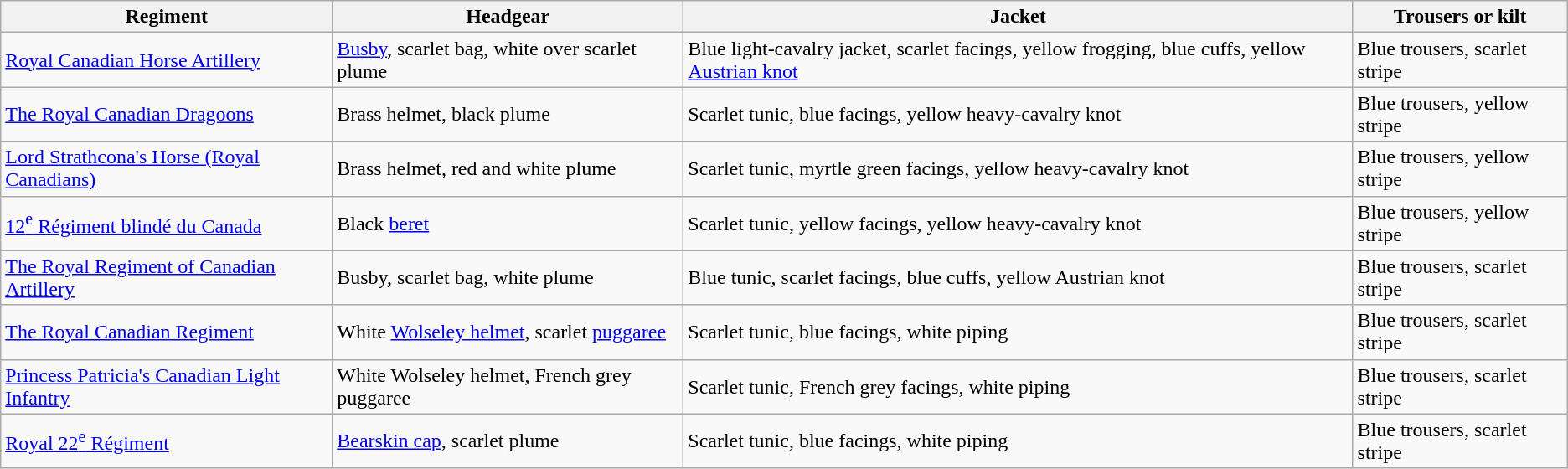<table class=wikitable>
<tr>
<th>Regiment</th>
<th>Headgear</th>
<th>Jacket</th>
<th>Trousers or kilt</th>
</tr>
<tr>
<td><a href='#'>Royal Canadian Horse Artillery</a></td>
<td><a href='#'>Busby</a>, scarlet bag, white over scarlet plume</td>
<td>Blue light-cavalry jacket, scarlet facings, yellow frogging, blue cuffs, yellow <a href='#'>Austrian knot</a></td>
<td>Blue trousers, scarlet stripe</td>
</tr>
<tr>
<td><a href='#'>The Royal Canadian Dragoons</a></td>
<td>Brass helmet, black plume</td>
<td>Scarlet tunic, blue facings, yellow heavy-cavalry knot</td>
<td>Blue trousers, yellow stripe</td>
</tr>
<tr>
<td><a href='#'>Lord Strathcona's Horse (Royal Canadians)</a></td>
<td>Brass helmet, red and white plume</td>
<td>Scarlet tunic, myrtle green facings, yellow heavy-cavalry knot</td>
<td>Blue trousers, yellow stripe</td>
</tr>
<tr>
<td><a href='#'>12<sup>e</sup> Régiment blindé du Canada</a></td>
<td>Black <a href='#'>beret</a></td>
<td>Scarlet tunic, yellow facings, yellow heavy-cavalry knot</td>
<td>Blue trousers, yellow stripe</td>
</tr>
<tr>
<td><a href='#'>The Royal Regiment of Canadian Artillery</a></td>
<td>Busby, scarlet bag, white plume</td>
<td>Blue tunic, scarlet facings, blue cuffs, yellow Austrian knot</td>
<td>Blue trousers, scarlet stripe</td>
</tr>
<tr>
<td><a href='#'>The Royal Canadian Regiment</a></td>
<td>White <a href='#'>Wolseley helmet</a>, scarlet <a href='#'>puggaree</a></td>
<td>Scarlet tunic, blue facings, white piping</td>
<td>Blue trousers, scarlet stripe</td>
</tr>
<tr>
<td><a href='#'>Princess Patricia's Canadian Light Infantry</a></td>
<td>White Wolseley helmet, French grey puggaree</td>
<td>Scarlet tunic, French grey facings, white piping</td>
<td>Blue trousers, scarlet stripe</td>
</tr>
<tr>
<td><a href='#'>Royal 22<sup>e</sup> Régiment</a></td>
<td><a href='#'>Bearskin cap</a>, scarlet plume</td>
<td>Scarlet tunic, blue facings, white piping</td>
<td>Blue trousers, scarlet stripe</td>
</tr>
</table>
